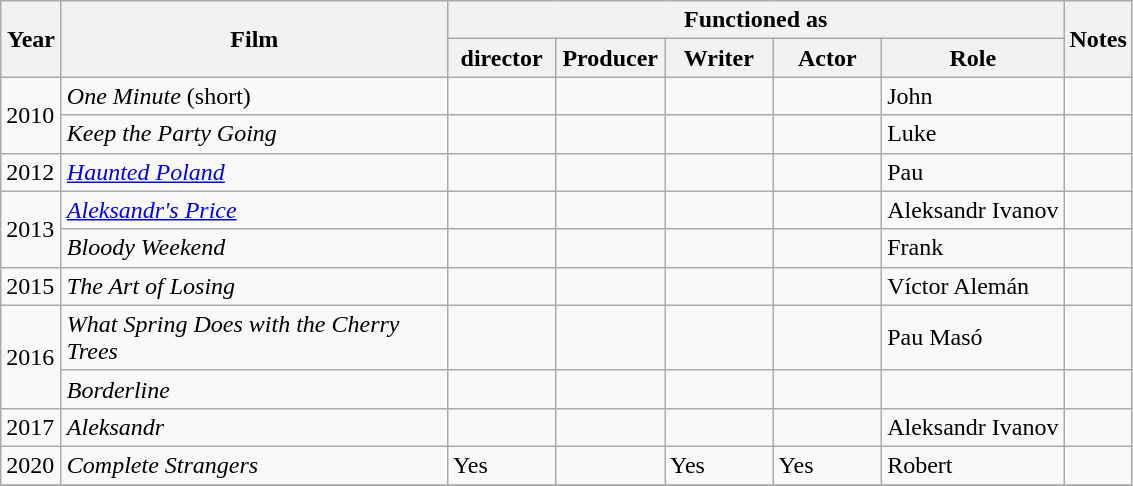<table class="wikitable" style="margin-right: 0;">
<tr>
<th rowspan="2" width="33">Year</th>
<th rowspan="2" width="250">Film</th>
<th colspan="5">Functioned as</th>
<th rowspan="2">Notes</th>
</tr>
<tr>
<th width="65">director</th>
<th width="65">Producer</th>
<th width="65">Writer</th>
<th width="65">Actor</th>
<th>Role</th>
</tr>
<tr>
<td rowspan="2">2010</td>
<td><em>One Minute</em> (short)</td>
<td></td>
<td></td>
<td></td>
<td></td>
<td>John</td>
<td></td>
</tr>
<tr>
<td><em>Keep the Party Going</em></td>
<td></td>
<td></td>
<td></td>
<td></td>
<td>Luke</td>
<td></td>
</tr>
<tr>
<td rowspan="1">2012</td>
<td><em><a href='#'>Haunted Poland</a></em></td>
<td></td>
<td></td>
<td></td>
<td></td>
<td>Pau</td>
<td></td>
</tr>
<tr>
<td rowspan="2">2013</td>
<td><em><a href='#'>Aleksandr's Price</a></em></td>
<td></td>
<td></td>
<td></td>
<td></td>
<td>Aleksandr Ivanov</td>
<td></td>
</tr>
<tr>
<td><em>Bloody Weekend</em></td>
<td></td>
<td></td>
<td></td>
<td></td>
<td>Frank</td>
<td></td>
</tr>
<tr>
<td rowspan="1">2015</td>
<td><em>The Art of Losing</em></td>
<td></td>
<td></td>
<td></td>
<td></td>
<td>Víctor Alemán</td>
<td></td>
</tr>
<tr>
<td rowspan="2">2016</td>
<td><em>What Spring Does with the Cherry Trees</em></td>
<td></td>
<td></td>
<td></td>
<td></td>
<td>Pau Masó</td>
<td></td>
</tr>
<tr>
<td><em>Borderline</em></td>
<td></td>
<td></td>
<td></td>
<td></td>
<td></td>
<td></td>
</tr>
<tr>
<td rowspan="1">2017</td>
<td><em>Aleksandr</em></td>
<td></td>
<td></td>
<td></td>
<td></td>
<td>Aleksandr Ivanov</td>
<td></td>
</tr>
<tr>
<td>2020</td>
<td><em>Complete Strangers</em></td>
<td>Yes</td>
<td></td>
<td>Yes</td>
<td>Yes</td>
<td>Robert</td>
<td></td>
</tr>
<tr>
</tr>
</table>
